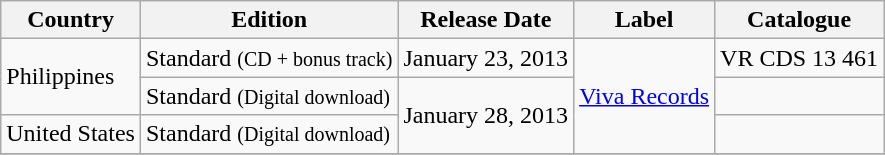<table class="wikitable">
<tr>
<th>Country</th>
<th>Edition</th>
<th>Release Date</th>
<th>Label</th>
<th>Catalogue</th>
</tr>
<tr>
<td rowspan="2">Philippines</td>
<td>Standard <small>(CD + bonus track)</small></td>
<td>January 23, 2013</td>
<td rowspan="3"><a href='#'>Viva Records</a></td>
<td>VR CDS 13 461</td>
</tr>
<tr>
<td>Standard <small>(Digital download)</small></td>
<td rowspan="2">January 28, 2013</td>
<td></td>
</tr>
<tr>
<td>United States</td>
<td>Standard <small>(Digital download)</small></td>
<td></td>
</tr>
<tr>
</tr>
</table>
